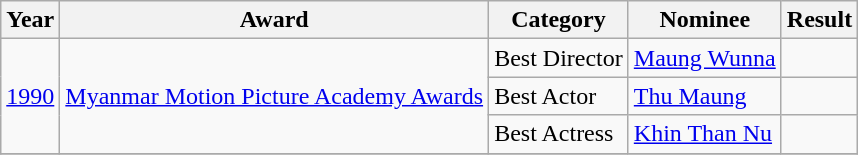<table class="wikitable">
<tr>
<th>Year</th>
<th>Award</th>
<th>Category</th>
<th>Nominee</th>
<th>Result</th>
</tr>
<tr>
<td scope="row" rowspan="3"><a href='#'>1990</a></td>
<td scope="row" rowspan="3"><a href='#'>Myanmar Motion Picture Academy Awards</a></td>
<td>Best Director</td>
<td><a href='#'>Maung Wunna</a></td>
<td></td>
</tr>
<tr>
<td>Best Actor</td>
<td><a href='#'>Thu Maung</a></td>
<td></td>
</tr>
<tr>
<td>Best Actress</td>
<td><a href='#'>Khin Than Nu</a></td>
<td></td>
</tr>
<tr>
</tr>
</table>
